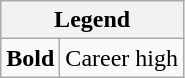<table class="wikitable mw-collapsible mw-collapsed">
<tr>
<th colspan="2">Legend</th>
</tr>
<tr>
<td><strong>Bold</strong></td>
<td>Career high</td>
</tr>
</table>
